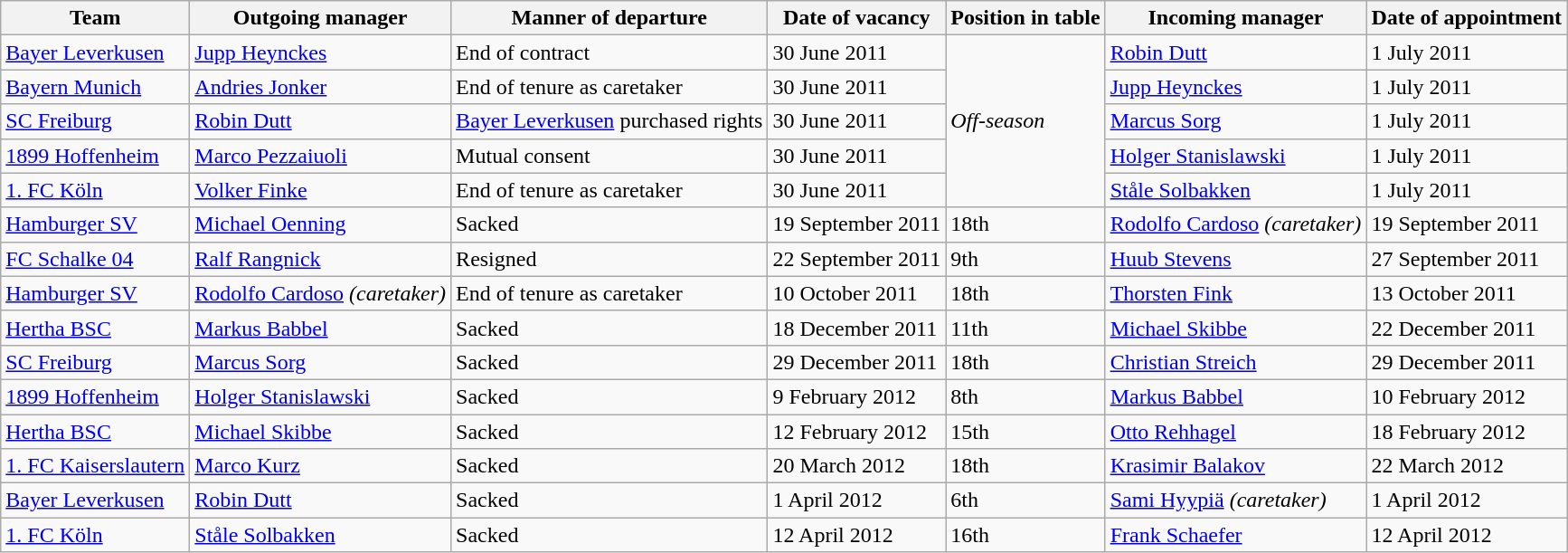<table class="wikitable">
<tr>
<th>Team</th>
<th>Outgoing manager</th>
<th>Manner of departure</th>
<th>Date of vacancy</th>
<th>Position in table</th>
<th>Incoming manager</th>
<th>Date of appointment</th>
</tr>
<tr>
<td><a href='#'>Bayer Leverkusen</a></td>
<td> <a href='#'>Jupp Heynckes</a></td>
<td>End of contract</td>
<td>30 June 2011</td>
<td rowspan=5><em>Off-season</em></td>
<td> <a href='#'>Robin Dutt</a></td>
<td>1 July 2011</td>
</tr>
<tr>
<td><a href='#'>Bayern Munich</a></td>
<td> <a href='#'>Andries Jonker</a></td>
<td>End of tenure as caretaker</td>
<td>30 June 2011</td>
<td> <a href='#'>Jupp Heynckes</a></td>
<td>1 July 2011</td>
</tr>
<tr>
<td><a href='#'>SC Freiburg</a></td>
<td> <a href='#'>Robin Dutt</a></td>
<td><a href='#'>Bayer Leverkusen</a> purchased rights</td>
<td>30 June 2011</td>
<td> <a href='#'>Marcus Sorg</a></td>
<td>1 July 2011</td>
</tr>
<tr>
<td><a href='#'>1899 Hoffenheim</a></td>
<td> <a href='#'>Marco Pezzaiuoli</a></td>
<td>Mutual consent</td>
<td>30 June 2011</td>
<td> <a href='#'>Holger Stanislawski</a></td>
<td>1 July 2011</td>
</tr>
<tr>
<td><a href='#'>1. FC Köln</a></td>
<td> <a href='#'>Volker Finke</a></td>
<td>End of tenure as caretaker</td>
<td>30 June 2011</td>
<td> <a href='#'>Ståle Solbakken</a></td>
<td>1 July 2011</td>
</tr>
<tr>
<td><a href='#'>Hamburger SV</a></td>
<td> <a href='#'>Michael Oenning</a></td>
<td>Sacked</td>
<td>19 September 2011</td>
<td>18th</td>
<td> <a href='#'>Rodolfo Cardoso</a> <em>(caretaker)</em></td>
<td>19 September 2011</td>
</tr>
<tr>
<td><a href='#'>FC Schalke 04</a></td>
<td> <a href='#'>Ralf Rangnick</a></td>
<td>Resigned</td>
<td>22 September 2011</td>
<td>9th</td>
<td> <a href='#'>Huub Stevens</a></td>
<td>27 September 2011</td>
</tr>
<tr>
<td><a href='#'>Hamburger SV</a></td>
<td> <a href='#'>Rodolfo Cardoso</a> <em>(caretaker)</em></td>
<td>End of tenure as caretaker</td>
<td>10 October 2011</td>
<td>18th</td>
<td> <a href='#'>Thorsten Fink</a></td>
<td>13 October 2011</td>
</tr>
<tr>
<td><a href='#'>Hertha BSC</a></td>
<td> <a href='#'>Markus Babbel</a></td>
<td>Sacked</td>
<td>18 December 2011</td>
<td>11th</td>
<td> <a href='#'>Michael Skibbe</a></td>
<td>22 December 2011</td>
</tr>
<tr>
<td><a href='#'>SC Freiburg</a></td>
<td> <a href='#'>Marcus Sorg</a></td>
<td>Sacked</td>
<td>29 December 2011</td>
<td>18th</td>
<td> <a href='#'>Christian Streich</a></td>
<td>29 December 2011</td>
</tr>
<tr>
<td><a href='#'>1899 Hoffenheim</a></td>
<td> <a href='#'>Holger Stanislawski</a></td>
<td>Sacked</td>
<td>9 February 2012</td>
<td>8th</td>
<td> <a href='#'>Markus Babbel</a></td>
<td>10 February 2012</td>
</tr>
<tr>
<td><a href='#'>Hertha BSC</a></td>
<td> <a href='#'>Michael Skibbe</a></td>
<td>Sacked</td>
<td>12 February 2012</td>
<td>15th</td>
<td> <a href='#'>Otto Rehhagel</a></td>
<td>18 February 2012</td>
</tr>
<tr>
<td><a href='#'>1. FC Kaiserslautern</a></td>
<td> <a href='#'>Marco Kurz</a></td>
<td>Sacked</td>
<td>20 March 2012</td>
<td>18th</td>
<td> <a href='#'>Krasimir Balakov</a></td>
<td>22 March 2012</td>
</tr>
<tr>
<td><a href='#'>Bayer Leverkusen</a></td>
<td> <a href='#'>Robin Dutt</a></td>
<td>Sacked</td>
<td>1 April 2012</td>
<td>6th</td>
<td> <a href='#'>Sami Hyypiä</a> <em>(caretaker)</em></td>
<td>1 April 2012</td>
</tr>
<tr>
<td><a href='#'>1. FC Köln</a></td>
<td> <a href='#'>Ståle Solbakken</a></td>
<td>Sacked</td>
<td>12 April 2012</td>
<td>16th</td>
<td> <a href='#'>Frank Schaefer</a></td>
<td>12 April 2012</td>
</tr>
</table>
